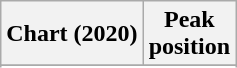<table class="wikitable plainrowheaders" style="text-align:center">
<tr>
<th scope="col">Chart (2020)</th>
<th scope="col">Peak<br>position</th>
</tr>
<tr>
</tr>
<tr>
</tr>
<tr>
</tr>
</table>
